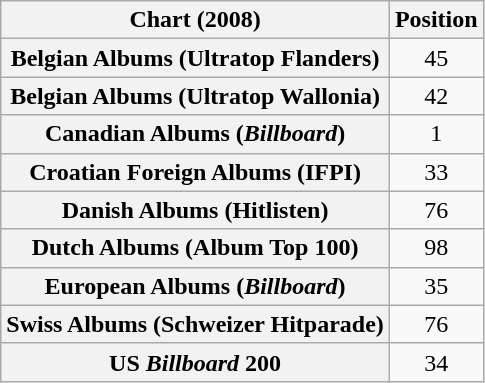<table class="wikitable sortable plainrowheaders" style="text-align:center">
<tr>
<th scope="col">Chart (2008)</th>
<th scope="col">Position</th>
</tr>
<tr>
<th scope="row">Belgian Albums (Ultratop Flanders)</th>
<td>45</td>
</tr>
<tr>
<th scope="row">Belgian Albums (Ultratop Wallonia)</th>
<td>42</td>
</tr>
<tr>
<th scope="row">Canadian Albums (<em>Billboard</em>)</th>
<td>1</td>
</tr>
<tr>
<th scope="row">Croatian Foreign Albums (IFPI)</th>
<td>33</td>
</tr>
<tr>
<th scope="row">Danish Albums (Hitlisten)</th>
<td>76</td>
</tr>
<tr>
<th scope="row">Dutch Albums (Album Top 100)</th>
<td>98</td>
</tr>
<tr>
<th scope="row">European Albums (<em>Billboard</em>)</th>
<td>35</td>
</tr>
<tr>
<th scope="row">Swiss Albums (Schweizer Hitparade)</th>
<td>76</td>
</tr>
<tr>
<th scope="row">US <em>Billboard</em> 200</th>
<td>34</td>
</tr>
</table>
